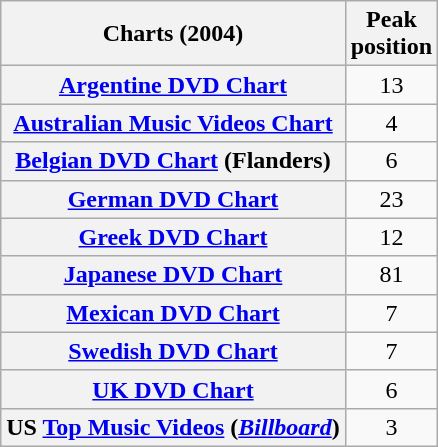<table class="wikitable sortable plainrowheaders">
<tr>
<th style="text-align:center;">Charts (2004)</th>
<th style="text-align:center;">Peak<br>position</th>
</tr>
<tr>
<th scope="row"><a href='#'>Argentine DVD Chart</a></th>
<td align="center">13</td>
</tr>
<tr>
<th scope="row"><a href='#'>Australian Music Videos Chart</a></th>
<td align="center">4</td>
</tr>
<tr>
<th scope="row"><a href='#'>Belgian DVD Chart</a> (Flanders)</th>
<td align="center">6</td>
</tr>
<tr>
<th scope="row"><a href='#'>German DVD Chart</a></th>
<td align="center">23</td>
</tr>
<tr>
<th scope="row"><a href='#'>Greek DVD Chart</a></th>
<td align="center">12</td>
</tr>
<tr>
<th scope="row"><a href='#'>Japanese DVD Chart</a></th>
<td align="center">81</td>
</tr>
<tr>
<th scope="row"><a href='#'>Mexican DVD Chart</a></th>
<td align="center">7</td>
</tr>
<tr>
<th scope="row"><a href='#'>Swedish DVD Chart</a></th>
<td align="center">7</td>
</tr>
<tr>
<th scope="row"><a href='#'>UK DVD Chart</a></th>
<td align="center">6</td>
</tr>
<tr>
<th scope="row">US <a href='#'>Top Music Videos</a> (<em><a href='#'>Billboard</a></em>)</th>
<td align="center">3</td>
</tr>
</table>
